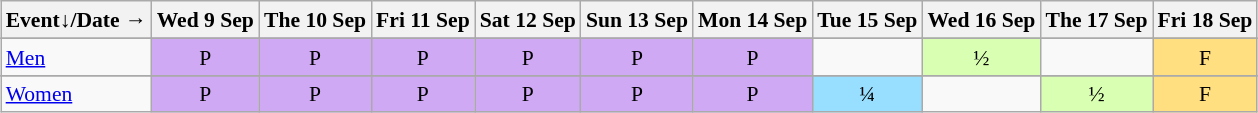<table class="wikitable" style="margin:0.5em auto; font-size:90%; line-height:1.25em;">
<tr style="text-align:center;">
<th>Event↓/Date →</th>
<th>Wed 9 Sep</th>
<th>The 10 Sep</th>
<th>Fri 11 Sep</th>
<th>Sat 12 Sep</th>
<th>Sun 13 Sep</th>
<th>Mon 14 Sep</th>
<th>Tue 15 Sep</th>
<th>Wed 16 Sep</th>
<th>The 17 Sep</th>
<th>Fri 18 Sep</th>
</tr>
<tr>
</tr>
<tr style="text-align:center;">
<td style="text-align:left;"><a href='#'>Men</a></td>
<td style="background-color:#D0A9F5;">P</td>
<td style="background-color:#D0A9F5;">P</td>
<td style="background-color:#D0A9F5;">P</td>
<td style="background-color:#D0A9F5;">P</td>
<td style="background-color:#D0A9F5;">P</td>
<td style="background-color:#D0A9F5;">P</td>
<td></td>
<td style="background-color:#D9FFB2;">½</td>
<td></td>
<td style="background-color:#FFDF80;">F</td>
</tr>
<tr>
</tr>
<tr style="text-align:center;">
<td style="text-align:left;"><a href='#'>Women</a></td>
<td style="background-color:#D0A9F5;">P</td>
<td style="background-color:#D0A9F5;">P</td>
<td style="background-color:#D0A9F5;">P</td>
<td style="background-color:#D0A9F5;">P</td>
<td style="background-color:#D0A9F5;">P</td>
<td style="background-color:#D0A9F5;">P</td>
<td style="background-color:#97DEFF;">¼</td>
<td></td>
<td style="background-color:#D9FFB2;">½</td>
<td style="background-color:#FFDF80;">F</td>
</tr>
</table>
